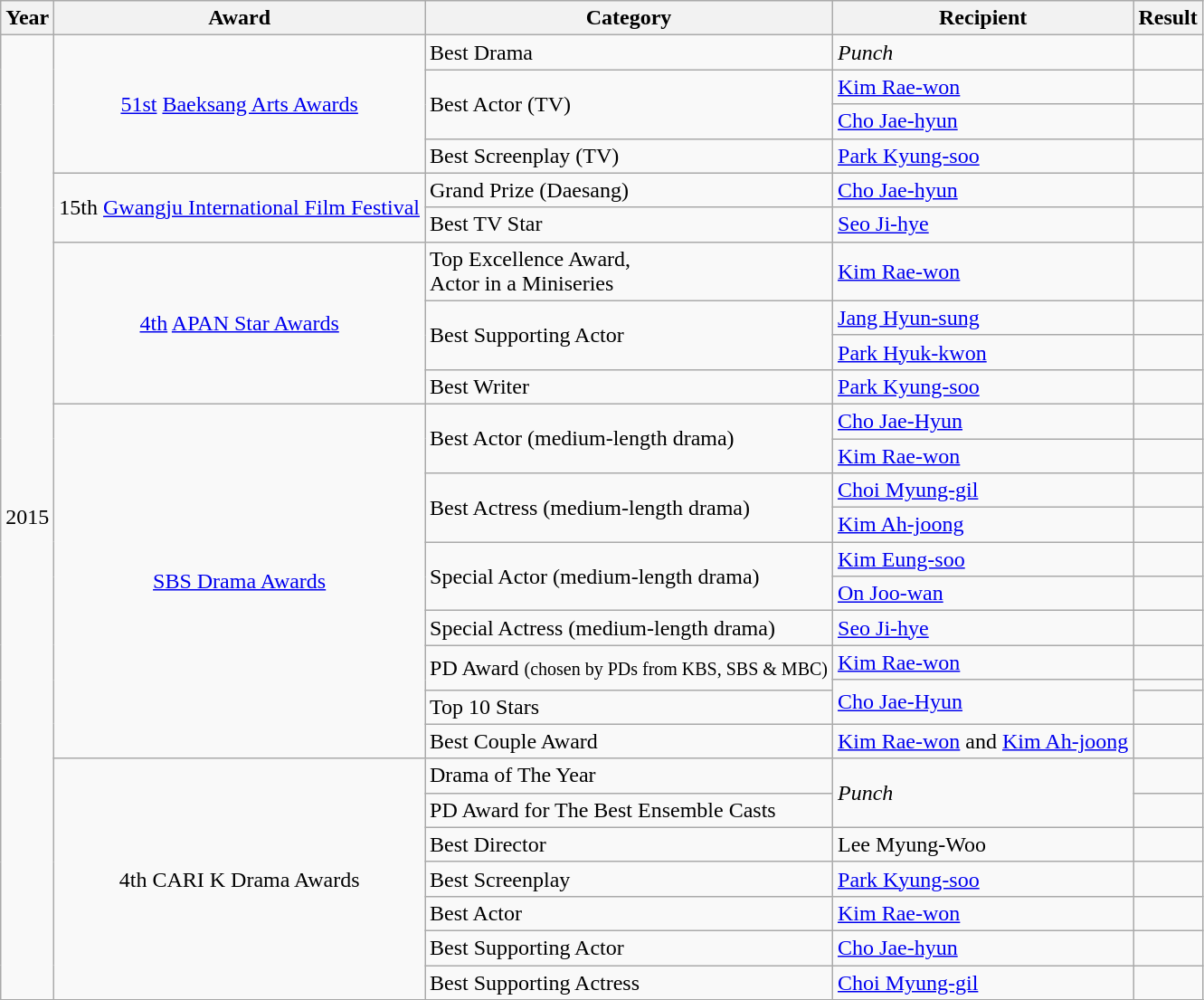<table class="wikitable">
<tr>
<th>Year</th>
<th>Award</th>
<th>Category</th>
<th>Recipient</th>
<th>Result</th>
</tr>
<tr>
<td rowspan=28>2015</td>
<td rowspan="4" style="text-align:center;"><a href='#'>51st</a> <a href='#'>Baeksang Arts Awards</a></td>
<td>Best Drama</td>
<td><em>Punch</em></td>
<td></td>
</tr>
<tr>
<td rowspan=2>Best Actor (TV)</td>
<td><a href='#'>Kim Rae-won</a></td>
<td></td>
</tr>
<tr>
<td><a href='#'>Cho Jae-hyun</a></td>
<td></td>
</tr>
<tr>
<td>Best Screenplay (TV)</td>
<td><a href='#'>Park Kyung-soo</a></td>
<td></td>
</tr>
<tr>
<td rowspan="2" style="text-align:center;">15th <a href='#'>Gwangju International Film Festival</a></td>
<td>Grand Prize (Daesang)</td>
<td><a href='#'>Cho Jae-hyun</a></td>
<td></td>
</tr>
<tr>
<td>Best TV Star</td>
<td><a href='#'>Seo Ji-hye</a></td>
<td></td>
</tr>
<tr>
<td rowspan="4" style="text-align:center;"><a href='#'>4th</a> <a href='#'>APAN Star Awards</a></td>
<td>Top Excellence Award, <br> Actor in a Miniseries</td>
<td><a href='#'>Kim Rae-won</a></td>
<td></td>
</tr>
<tr>
<td rowspan=2>Best Supporting Actor</td>
<td><a href='#'>Jang Hyun-sung</a></td>
<td></td>
</tr>
<tr>
<td><a href='#'>Park Hyuk-kwon</a></td>
<td></td>
</tr>
<tr>
<td>Best Writer</td>
<td><a href='#'>Park Kyung-soo</a></td>
<td></td>
</tr>
<tr>
<td rowspan="11" style="text-align:center;"><a href='#'>SBS Drama Awards</a></td>
<td rowspan="2">Best Actor (medium-length drama)</td>
<td><a href='#'>Cho Jae-Hyun</a></td>
<td></td>
</tr>
<tr>
<td><a href='#'>Kim Rae-won</a></td>
<td></td>
</tr>
<tr>
<td rowspan="2">Best Actress (medium-length drama)</td>
<td><a href='#'>Choi Myung-gil</a></td>
<td></td>
</tr>
<tr>
<td><a href='#'>Kim Ah-joong</a></td>
<td></td>
</tr>
<tr>
<td rowspan="2">Special Actor (medium-length drama)</td>
<td><a href='#'>Kim Eung-soo</a></td>
<td></td>
</tr>
<tr>
<td><a href='#'>On Joo-wan</a></td>
<td></td>
</tr>
<tr>
<td>Special Actress (medium-length drama)</td>
<td><a href='#'>Seo Ji-hye</a></td>
<td></td>
</tr>
<tr>
<td rowspan="2">PD Award <small>(chosen by PDs from KBS, SBS & MBC)</small></td>
<td><a href='#'>Kim Rae-won</a></td>
<td></td>
</tr>
<tr>
<td rowspan="2"><a href='#'>Cho Jae-Hyun</a></td>
<td></td>
</tr>
<tr>
<td>Top 10 Stars</td>
<td></td>
</tr>
<tr>
<td>Best Couple Award</td>
<td><a href='#'>Kim Rae-won</a> and <a href='#'>Kim Ah-joong</a></td>
<td></td>
</tr>
<tr>
<td rowspan="7" style="text-align:center;">4th CARI K Drama Awards</td>
<td>Drama of The Year</td>
<td rowspan=2><em>Punch</em></td>
<td></td>
</tr>
<tr>
<td>PD Award for The Best Ensemble Casts</td>
<td></td>
</tr>
<tr>
<td>Best Director</td>
<td>Lee Myung-Woo</td>
<td></td>
</tr>
<tr>
<td>Best Screenplay</td>
<td><a href='#'>Park Kyung-soo</a></td>
<td></td>
</tr>
<tr>
<td>Best Actor</td>
<td><a href='#'>Kim Rae-won</a></td>
<td></td>
</tr>
<tr>
<td>Best Supporting Actor</td>
<td><a href='#'>Cho Jae-hyun</a></td>
<td></td>
</tr>
<tr>
<td>Best Supporting Actress</td>
<td><a href='#'>Choi Myung-gil</a></td>
<td></td>
</tr>
<tr>
</tr>
</table>
